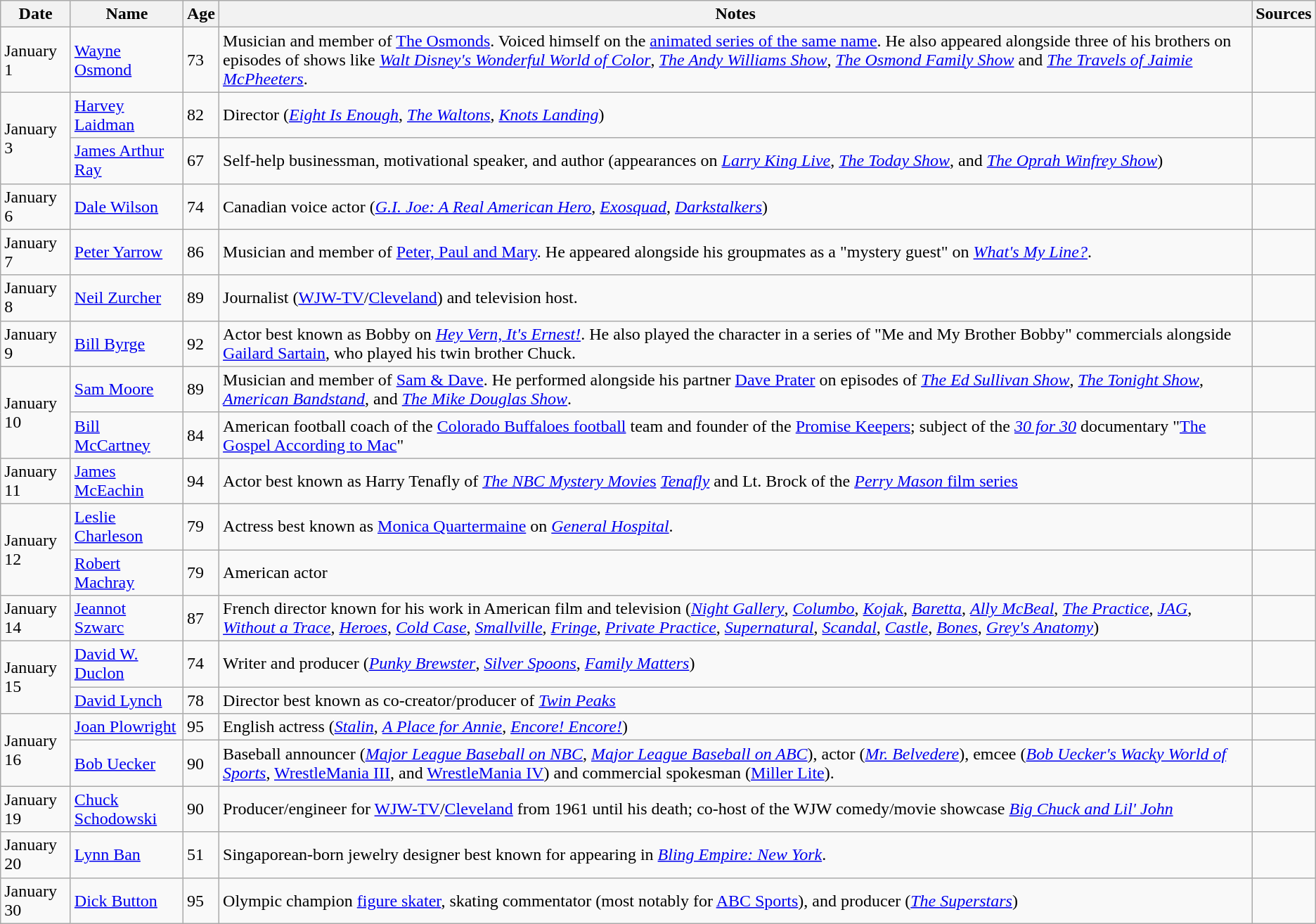<table class="wikitable sortable">
<tr>
<th>Date</th>
<th>Name</th>
<th>Age</th>
<th>Notes</th>
<th>Sources</th>
</tr>
<tr>
<td>January 1</td>
<td><a href='#'>Wayne Osmond</a></td>
<td>73</td>
<td>Musician and member of <a href='#'>The Osmonds</a>. Voiced himself on the <a href='#'>animated series of the same name</a>. He also appeared alongside three of his brothers on episodes of shows like <em><a href='#'>Walt Disney's Wonderful World of Color</a></em>, <em><a href='#'>The Andy Williams Show</a></em>, <em><a href='#'>The Osmond Family Show</a></em> and <em><a href='#'>The Travels of Jaimie McPheeters</a></em>.</td>
<td></td>
</tr>
<tr>
<td rowspan="2">January 3</td>
<td><a href='#'>Harvey Laidman</a></td>
<td>82</td>
<td>Director (<em><a href='#'>Eight Is Enough</a></em>, <em><a href='#'>The Waltons</a></em>, <em><a href='#'>Knots Landing</a></em>)</td>
<td></td>
</tr>
<tr>
<td><a href='#'>James Arthur Ray</a></td>
<td>67</td>
<td>Self-help businessman, motivational speaker, and author (appearances on <em><a href='#'>Larry King Live</a></em>, <em><a href='#'>The Today Show</a></em>, and <em><a href='#'>The Oprah Winfrey Show</a></em>)</td>
<td></td>
</tr>
<tr>
<td>January 6</td>
<td><a href='#'>Dale Wilson</a></td>
<td>74</td>
<td>Canadian voice actor (<em><a href='#'>G.I. Joe: A Real American Hero</a></em>, <em><a href='#'>Exosquad</a></em>, <em><a href='#'>Darkstalkers</a></em>)</td>
<td></td>
</tr>
<tr>
<td>January 7</td>
<td><a href='#'>Peter Yarrow</a></td>
<td>86</td>
<td>Musician and member of <a href='#'>Peter, Paul and Mary</a>. He appeared alongside his groupmates as a "mystery guest" on <em><a href='#'>What's My Line?</a></em>.</td>
<td></td>
</tr>
<tr>
<td>January 8</td>
<td><a href='#'>Neil Zurcher</a></td>
<td>89</td>
<td>Journalist (<a href='#'>WJW-TV</a>/<a href='#'>Cleveland</a>) and television host.</td>
<td></td>
</tr>
<tr>
<td>January 9</td>
<td><a href='#'>Bill Byrge</a></td>
<td>92</td>
<td>Actor best known as Bobby on <em><a href='#'>Hey Vern, It's Ernest!</a></em>. He also played the character in a series of "Me and My Brother Bobby" commercials alongside <a href='#'>Gailard Sartain</a>, who played his twin brother Chuck.</td>
<td></td>
</tr>
<tr>
<td rowspan=2>January 10</td>
<td><a href='#'>Sam Moore</a></td>
<td>89</td>
<td>Musician and member of <a href='#'>Sam & Dave</a>. He performed alongside his partner <a href='#'>Dave Prater</a> on episodes of <em><a href='#'>The Ed Sullivan Show</a></em>, <em><a href='#'>The Tonight Show</a></em>, <em><a href='#'>American Bandstand</a></em>, and <em><a href='#'>The Mike Douglas Show</a></em>.</td>
<td></td>
</tr>
<tr>
<td><a href='#'>Bill McCartney</a></td>
<td>84</td>
<td>American football coach of the <a href='#'>Colorado Buffaloes football</a> team and founder of the <a href='#'>Promise Keepers</a>; subject of the <em><a href='#'>30 for 30</a></em> documentary "<a href='#'>The Gospel According to Mac</a>"</td>
<td></td>
</tr>
<tr>
<td>January 11</td>
<td><a href='#'>James McEachin</a></td>
<td>94</td>
<td>Actor best known as Harry Tenafly of <a href='#'><em>The NBC Mystery Movie</em>s</a> <em><a href='#'>Tenafly</a></em> and Lt. Brock of the <a href='#'><em>Perry Mason</em> film series</a></td>
<td></td>
</tr>
<tr>
<td rowspan="2">January 12</td>
<td><a href='#'>Leslie Charleson</a></td>
<td>79</td>
<td>Actress best known as <a href='#'>Monica Quartermaine</a> on <em><a href='#'>General Hospital</a></em>.</td>
<td></td>
</tr>
<tr>
<td><a href='#'>Robert Machray</a></td>
<td>79</td>
<td>American actor</td>
<td></td>
</tr>
<tr>
<td>January 14</td>
<td><a href='#'>Jeannot Szwarc</a></td>
<td>87</td>
<td>French director known for his work in American film and television (<em><a href='#'>Night Gallery</a></em>, <em><a href='#'>Columbo</a></em>, <em><a href='#'>Kojak</a></em>, <em><a href='#'>Baretta</a></em>, <em><a href='#'>Ally McBeal</a></em>, <em><a href='#'>The Practice</a></em>, <em><a href='#'>JAG</a></em>, <em><a href='#'>Without a Trace</a></em>, <em><a href='#'>Heroes</a></em>, <em><a href='#'>Cold Case</a></em>, <em><a href='#'>Smallville</a></em>, <em><a href='#'>Fringe</a></em>,  <em><a href='#'>Private Practice</a></em>, <em><a href='#'>Supernatural</a></em>, <em><a href='#'>Scandal</a></em>, <em><a href='#'>Castle</a></em>, <em><a href='#'>Bones</a></em>, <em><a href='#'>Grey's Anatomy</a></em>)</td>
<td></td>
</tr>
<tr>
<td rowspan="2">January 15</td>
<td><a href='#'>David W. Duclon</a></td>
<td>74</td>
<td>Writer and producer (<em><a href='#'>Punky Brewster</a></em>, <em><a href='#'>Silver Spoons</a></em>, <em><a href='#'>Family Matters</a></em>)</td>
<td></td>
</tr>
<tr>
<td><a href='#'>David Lynch</a></td>
<td>78</td>
<td>Director best known as co-creator/producer of <em><a href='#'>Twin Peaks</a></em></td>
<td></td>
</tr>
<tr>
<td rowspan="2">January 16</td>
<td><a href='#'>Joan Plowright</a></td>
<td>95</td>
<td>English actress (<em><a href='#'>Stalin</a></em>, <em><a href='#'>A Place for Annie</a></em>, <em><a href='#'>Encore! Encore!</a></em>)</td>
<td></td>
</tr>
<tr>
<td><a href='#'>Bob Uecker</a></td>
<td>90</td>
<td>Baseball announcer (<em><a href='#'>Major League Baseball on NBC</a></em>, <em><a href='#'>Major League Baseball on ABC</a></em>), actor (<em><a href='#'>Mr. Belvedere</a></em>), emcee (<em><a href='#'>Bob Uecker's Wacky World of Sports</a></em>, <a href='#'>WrestleMania III</a>,  and <a href='#'>WrestleMania IV</a>) and commercial spokesman (<a href='#'>Miller Lite</a>).</td>
<td></td>
</tr>
<tr>
<td>January 19</td>
<td><a href='#'>Chuck Schodowski</a></td>
<td>90</td>
<td>Producer/engineer for <a href='#'>WJW-TV</a>/<a href='#'>Cleveland</a> from 1961 until his death; co-host of the WJW comedy/movie showcase <em><a href='#'>Big Chuck and Lil' John</a></em></td>
<td></td>
</tr>
<tr>
<td>January 20</td>
<td><a href='#'>Lynn Ban</a></td>
<td>51</td>
<td>Singaporean-born jewelry designer best known for appearing in <em><a href='#'>Bling Empire: New York</a></em>.</td>
<td></td>
</tr>
<tr>
<td>January 30</td>
<td><a href='#'>Dick Button</a></td>
<td>95</td>
<td>Olympic champion <a href='#'>figure skater</a>, skating commentator (most notably for <a href='#'>ABC Sports</a>), and producer (<em><a href='#'>The Superstars</a></em>)</td>
<td></td>
</tr>
</table>
